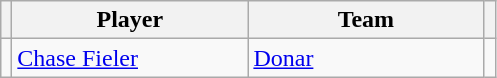<table class="wikitable">
<tr>
<th></th>
<th width=150>Player</th>
<th width=150>Team</th>
<th></th>
</tr>
<tr>
<td></td>
<td> <a href='#'>Chase Fieler</a></td>
<td><a href='#'>Donar</a></td>
<td></td>
</tr>
</table>
